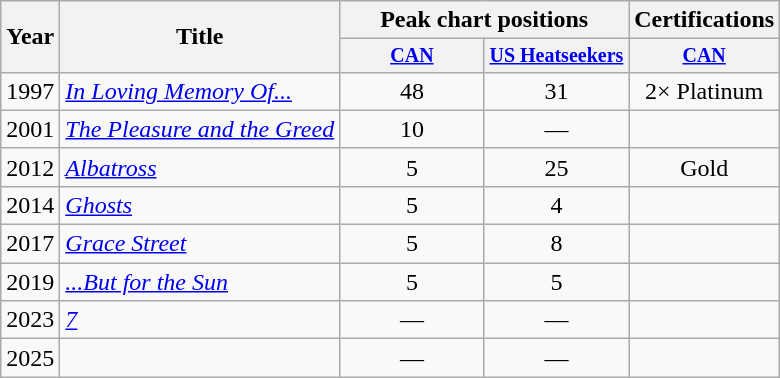<table class="wikitable">
<tr>
<th rowspan="2">Year</th>
<th rowspan="2">Title</th>
<th colspan="2">Peak chart positions</th>
<th>Certifications</th>
</tr>
<tr style="font-size: smaller;">
<th style="width:90px;"><a href='#'>CAN</a><br></th>
<th style="width:90px;"><a href='#'>US Heatseekers</a><br></th>
<th style="width:90px;"><a href='#'>CAN</a><br></th>
</tr>
<tr>
<td>1997</td>
<td><em><a href='#'>In Loving Memory Of...</a></em></td>
<td style="text-align:center;">48</td>
<td style="text-align:center;">31</td>
<td style="text-align:center;">2× Platinum</td>
</tr>
<tr>
<td>2001</td>
<td><em><a href='#'>The Pleasure and the Greed</a></em></td>
<td style="text-align:center;">10</td>
<td style="text-align:center;">—</td>
<td style="text-align:center;"></td>
</tr>
<tr>
<td>2012</td>
<td><em><a href='#'>Albatross</a></em></td>
<td style="text-align:center;">5</td>
<td style="text-align:center;">25</td>
<td style="text-align:center;">Gold</td>
</tr>
<tr>
<td>2014</td>
<td><em><a href='#'>Ghosts</a></em></td>
<td style="text-align:center;">5</td>
<td style="text-align:center;">4</td>
<td style="text-align:center;"></td>
</tr>
<tr>
<td>2017</td>
<td><em><a href='#'>Grace Street</a></em></td>
<td style="text-align:center;">5</td>
<td style="text-align:center;">8</td>
<td style="text-align:center;"></td>
</tr>
<tr>
<td>2019</td>
<td><em><a href='#'>...But for the Sun</a></em></td>
<td style="text-align:center;">5</td>
<td style="text-align:center;">5</td>
<td></td>
</tr>
<tr>
<td>2023</td>
<td><em><a href='#'>7</a></em></td>
<td style="text-align:center;">—</td>
<td style="text-align:center;">—</td>
<td></td>
</tr>
<tr>
<td>2025</td>
<td></td>
<td style="text-align:center;">—</td>
<td style="text-align:center;">—</td>
<td></td>
</tr>
</table>
